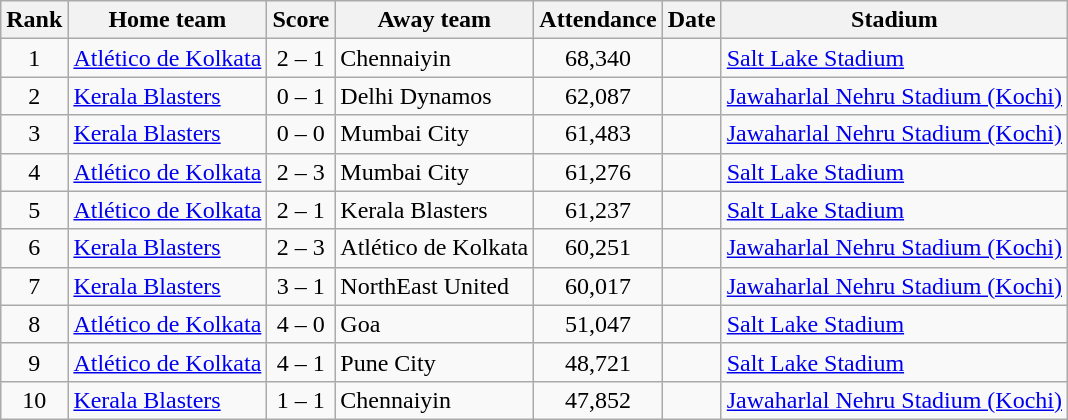<table class="wikitable">
<tr>
<th>Rank</th>
<th>Home team</th>
<th>Score</th>
<th>Away team</th>
<th>Attendance</th>
<th>Date</th>
<th>Stadium</th>
</tr>
<tr>
<td align=center>1</td>
<td><a href='#'>Atlético de Kolkata</a></td>
<td align=center>2 – 1</td>
<td>Chennaiyin</td>
<td align=center>68,340</td>
<td align=center></td>
<td><a href='#'>Salt Lake Stadium</a></td>
</tr>
<tr>
<td align=center>2</td>
<td><a href='#'>Kerala Blasters</a></td>
<td align=center>0 – 1</td>
<td>Delhi Dynamos</td>
<td align=center>62,087</td>
<td align=center></td>
<td><a href='#'>Jawaharlal Nehru Stadium (Kochi)</a></td>
</tr>
<tr>
<td align=center>3</td>
<td><a href='#'>Kerala Blasters</a></td>
<td align=center>0 – 0</td>
<td>Mumbai City</td>
<td align=center>61,483</td>
<td align=center></td>
<td><a href='#'>Jawaharlal Nehru Stadium (Kochi)</a></td>
</tr>
<tr>
<td align=center>4</td>
<td><a href='#'>Atlético de Kolkata</a></td>
<td align=center>2 – 3</td>
<td>Mumbai City</td>
<td align=center>61,276</td>
<td align=center></td>
<td><a href='#'>Salt Lake Stadium</a></td>
</tr>
<tr>
<td align=center>5</td>
<td><a href='#'>Atlético de Kolkata</a></td>
<td align=center>2 – 1</td>
<td>Kerala Blasters</td>
<td align=center>61,237</td>
<td align=center></td>
<td><a href='#'>Salt Lake Stadium</a></td>
</tr>
<tr>
<td align=center>6</td>
<td><a href='#'>Kerala Blasters</a></td>
<td align=center>2 – 3</td>
<td>Atlético de Kolkata</td>
<td align=center>60,251</td>
<td align=center></td>
<td><a href='#'>Jawaharlal Nehru Stadium (Kochi)</a></td>
</tr>
<tr>
<td align=center>7</td>
<td><a href='#'>Kerala Blasters</a></td>
<td align=center>3 – 1</td>
<td>NorthEast United</td>
<td align=center>60,017</td>
<td align=center></td>
<td><a href='#'>Jawaharlal Nehru Stadium (Kochi)</a></td>
</tr>
<tr>
<td align=center>8</td>
<td><a href='#'>Atlético de Kolkata</a></td>
<td align=center>4 – 0</td>
<td>Goa</td>
<td align=center>51,047</td>
<td align=center></td>
<td><a href='#'>Salt Lake Stadium</a></td>
</tr>
<tr>
<td align=center>9</td>
<td><a href='#'>Atlético de Kolkata</a></td>
<td align=center>4 – 1</td>
<td>Pune City</td>
<td align=center>48,721</td>
<td align=center></td>
<td><a href='#'>Salt Lake Stadium</a></td>
</tr>
<tr>
<td align=center>10</td>
<td><a href='#'>Kerala Blasters</a></td>
<td align=center>1 – 1</td>
<td>Chennaiyin</td>
<td align=center>47,852</td>
<td align=center></td>
<td><a href='#'>Jawaharlal Nehru Stadium (Kochi)</a></td>
</tr>
</table>
